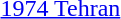<table>
<tr>
<td><a href='#'>1974 Tehran</a></td>
<td></td>
<td></td>
<td></td>
</tr>
</table>
